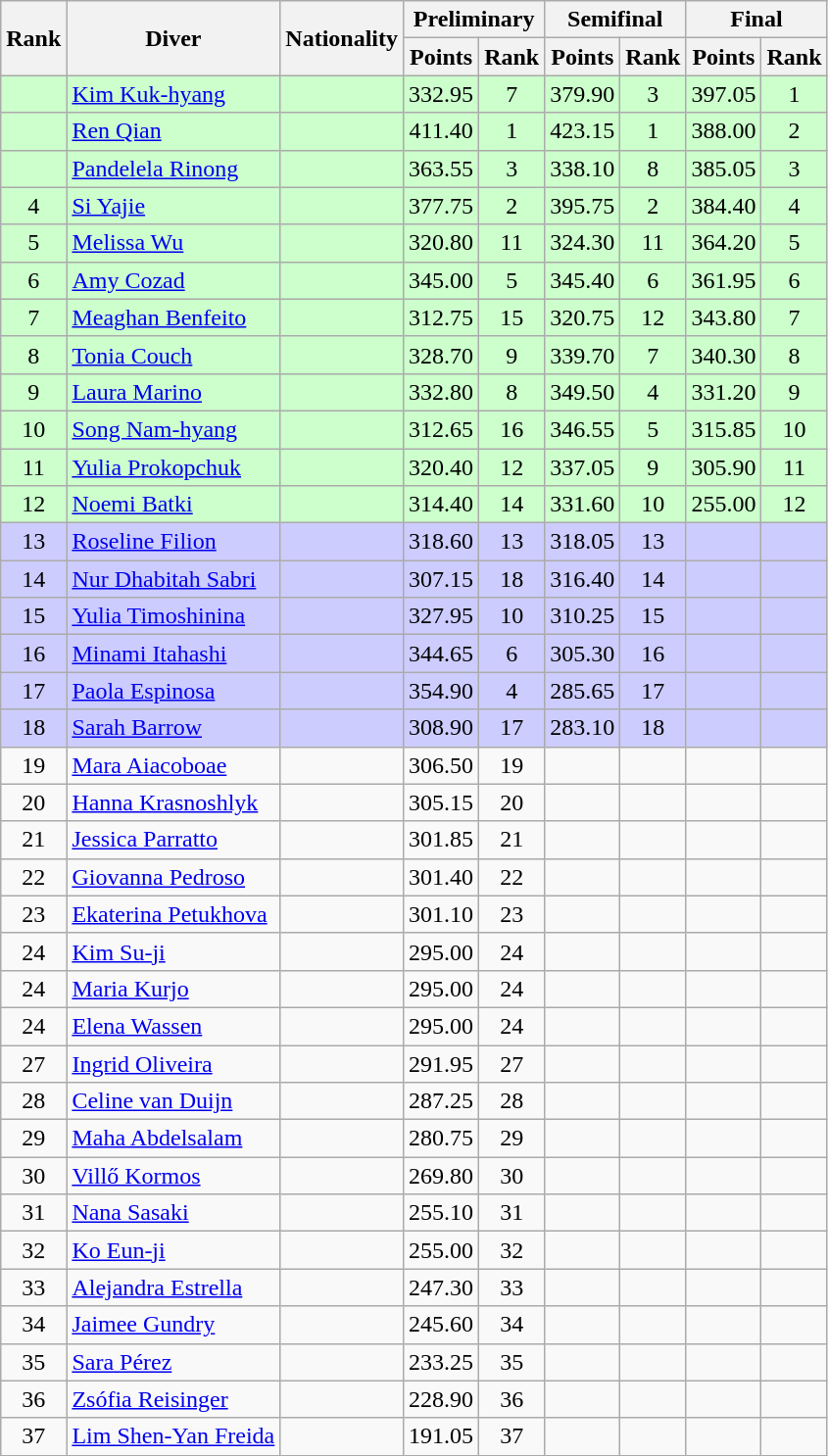<table class="wikitable sortable" style="text-align:center">
<tr>
<th rowspan=2>Rank</th>
<th rowspan=2>Diver</th>
<th rowspan=2>Nationality</th>
<th colspan=2>Preliminary</th>
<th colspan=2>Semifinal</th>
<th colspan=2>Final</th>
</tr>
<tr>
<th>Points</th>
<th>Rank</th>
<th>Points</th>
<th>Rank</th>
<th>Points</th>
<th>Rank</th>
</tr>
<tr bgcolor=ccffcc>
<td></td>
<td align=left><a href='#'>Kim Kuk-hyang</a></td>
<td align=left></td>
<td>332.95</td>
<td>7</td>
<td>379.90</td>
<td>3</td>
<td>397.05</td>
<td>1</td>
</tr>
<tr bgcolor=ccffcc>
<td></td>
<td align=left><a href='#'>Ren Qian</a></td>
<td align=left></td>
<td>411.40</td>
<td>1</td>
<td>423.15</td>
<td>1</td>
<td>388.00</td>
<td>2</td>
</tr>
<tr bgcolor=ccffcc>
<td></td>
<td align=left><a href='#'>Pandelela Rinong</a></td>
<td align=left></td>
<td>363.55</td>
<td>3</td>
<td>338.10</td>
<td>8</td>
<td>385.05</td>
<td>3</td>
</tr>
<tr bgcolor=ccffcc>
<td>4</td>
<td align=left><a href='#'>Si Yajie</a></td>
<td align=left></td>
<td>377.75</td>
<td>2</td>
<td>395.75</td>
<td>2</td>
<td>384.40</td>
<td>4</td>
</tr>
<tr bgcolor=ccffcc>
<td>5</td>
<td align=left><a href='#'>Melissa Wu</a></td>
<td align=left></td>
<td>320.80</td>
<td>11</td>
<td>324.30</td>
<td>11</td>
<td>364.20</td>
<td>5</td>
</tr>
<tr bgcolor=ccffcc>
<td>6</td>
<td align=left><a href='#'>Amy Cozad</a></td>
<td align=left></td>
<td>345.00</td>
<td>5</td>
<td>345.40</td>
<td>6</td>
<td>361.95</td>
<td>6</td>
</tr>
<tr bgcolor=ccffcc>
<td>7</td>
<td align=left><a href='#'>Meaghan Benfeito</a></td>
<td align=left></td>
<td>312.75</td>
<td>15</td>
<td>320.75</td>
<td>12</td>
<td>343.80</td>
<td>7</td>
</tr>
<tr bgcolor=ccffcc>
<td>8</td>
<td align=left><a href='#'>Tonia Couch</a></td>
<td align=left></td>
<td>328.70</td>
<td>9</td>
<td>339.70</td>
<td>7</td>
<td>340.30</td>
<td>8</td>
</tr>
<tr bgcolor=ccffcc>
<td>9</td>
<td align=left><a href='#'>Laura Marino</a></td>
<td align=left></td>
<td>332.80</td>
<td>8</td>
<td>349.50</td>
<td>4</td>
<td>331.20</td>
<td>9</td>
</tr>
<tr bgcolor=ccffcc>
<td>10</td>
<td align=left><a href='#'>Song Nam-hyang</a></td>
<td align=left></td>
<td>312.65</td>
<td>16</td>
<td>346.55</td>
<td>5</td>
<td>315.85</td>
<td>10</td>
</tr>
<tr bgcolor=ccffcc>
<td>11</td>
<td align=left><a href='#'>Yulia Prokopchuk</a></td>
<td align=left></td>
<td>320.40</td>
<td>12</td>
<td>337.05</td>
<td>9</td>
<td>305.90</td>
<td>11</td>
</tr>
<tr bgcolor=ccffcc>
<td>12</td>
<td align=left><a href='#'>Noemi Batki</a></td>
<td align=left></td>
<td>314.40</td>
<td>14</td>
<td>331.60</td>
<td>10</td>
<td>255.00</td>
<td>12</td>
</tr>
<tr bgcolor=ccccff>
<td>13</td>
<td align=left><a href='#'>Roseline Filion</a></td>
<td align=left></td>
<td>318.60</td>
<td>13</td>
<td>318.05</td>
<td>13</td>
<td></td>
<td></td>
</tr>
<tr bgcolor=ccccff>
<td>14</td>
<td align=left><a href='#'>Nur Dhabitah Sabri</a></td>
<td align=left></td>
<td>307.15</td>
<td>18</td>
<td>316.40</td>
<td>14</td>
<td></td>
<td></td>
</tr>
<tr bgcolor=ccccff>
<td>15</td>
<td align=left><a href='#'>Yulia Timoshinina</a></td>
<td align=left></td>
<td>327.95</td>
<td>10</td>
<td>310.25</td>
<td>15</td>
<td></td>
<td></td>
</tr>
<tr bgcolor=ccccff>
<td>16</td>
<td align=left><a href='#'>Minami Itahashi</a></td>
<td align=left></td>
<td>344.65</td>
<td>6</td>
<td>305.30</td>
<td>16</td>
<td></td>
<td></td>
</tr>
<tr bgcolor=ccccff>
<td>17</td>
<td align=left><a href='#'>Paola Espinosa</a></td>
<td align=left></td>
<td>354.90</td>
<td>4</td>
<td>285.65</td>
<td>17</td>
<td></td>
<td></td>
</tr>
<tr bgcolor=ccccff>
<td>18</td>
<td align=left><a href='#'>Sarah Barrow</a></td>
<td align=left></td>
<td>308.90</td>
<td>17</td>
<td>283.10</td>
<td>18</td>
<td></td>
<td></td>
</tr>
<tr>
<td>19</td>
<td align=left><a href='#'>Mara Aiacoboae</a></td>
<td align=left></td>
<td>306.50</td>
<td>19</td>
<td></td>
<td></td>
<td></td>
<td></td>
</tr>
<tr>
<td>20</td>
<td align=left><a href='#'>Hanna Krasnoshlyk</a></td>
<td align=left></td>
<td>305.15</td>
<td>20</td>
<td></td>
<td></td>
<td></td>
<td></td>
</tr>
<tr>
<td>21</td>
<td align=left><a href='#'>Jessica Parratto</a></td>
<td align=left></td>
<td>301.85</td>
<td>21</td>
<td></td>
<td></td>
<td></td>
<td></td>
</tr>
<tr>
<td>22</td>
<td align=left><a href='#'>Giovanna Pedroso</a></td>
<td align=left></td>
<td>301.40</td>
<td>22</td>
<td></td>
<td></td>
<td></td>
<td></td>
</tr>
<tr>
<td>23</td>
<td align=left><a href='#'>Ekaterina Petukhova</a></td>
<td align=left></td>
<td>301.10</td>
<td>23</td>
<td></td>
<td></td>
<td></td>
<td></td>
</tr>
<tr>
<td>24</td>
<td align=left><a href='#'>Kim Su-ji</a></td>
<td align=left></td>
<td>295.00</td>
<td>24</td>
<td></td>
<td></td>
<td></td>
<td></td>
</tr>
<tr>
<td>24</td>
<td align=left><a href='#'>Maria Kurjo</a></td>
<td align=left></td>
<td>295.00</td>
<td>24</td>
<td></td>
<td></td>
<td></td>
<td></td>
</tr>
<tr>
<td>24</td>
<td align=left><a href='#'>Elena Wassen</a></td>
<td align=left></td>
<td>295.00</td>
<td>24</td>
<td></td>
<td></td>
<td></td>
<td></td>
</tr>
<tr>
<td>27</td>
<td align=left><a href='#'>Ingrid Oliveira</a></td>
<td align=left></td>
<td>291.95</td>
<td>27</td>
<td></td>
<td></td>
<td></td>
<td></td>
</tr>
<tr>
<td>28</td>
<td align=left><a href='#'>Celine van Duijn</a></td>
<td align=left></td>
<td>287.25</td>
<td>28</td>
<td></td>
<td></td>
<td></td>
<td></td>
</tr>
<tr>
<td>29</td>
<td align=left><a href='#'>Maha Abdelsalam</a></td>
<td align=left></td>
<td>280.75</td>
<td>29</td>
<td></td>
<td></td>
<td></td>
<td></td>
</tr>
<tr>
<td>30</td>
<td align=left><a href='#'>Villő Kormos</a></td>
<td align=left></td>
<td>269.80</td>
<td>30</td>
<td></td>
<td></td>
<td></td>
<td></td>
</tr>
<tr>
<td>31</td>
<td align=left><a href='#'>Nana Sasaki</a></td>
<td align=left></td>
<td>255.10</td>
<td>31</td>
<td></td>
<td></td>
<td></td>
<td></td>
</tr>
<tr>
<td>32</td>
<td align=left><a href='#'>Ko Eun-ji</a></td>
<td align=left></td>
<td>255.00</td>
<td>32</td>
<td></td>
<td></td>
<td></td>
<td></td>
</tr>
<tr>
<td>33</td>
<td align=left><a href='#'>Alejandra Estrella</a></td>
<td align=left></td>
<td>247.30</td>
<td>33</td>
<td></td>
<td></td>
<td></td>
<td></td>
</tr>
<tr>
<td>34</td>
<td align=left><a href='#'>Jaimee Gundry</a></td>
<td align=left></td>
<td>245.60</td>
<td>34</td>
<td></td>
<td></td>
<td></td>
<td></td>
</tr>
<tr>
<td>35</td>
<td align=left><a href='#'>Sara Pérez</a></td>
<td align=left></td>
<td>233.25</td>
<td>35</td>
<td></td>
<td></td>
<td></td>
<td></td>
</tr>
<tr>
<td>36</td>
<td align=left><a href='#'>Zsófia Reisinger</a></td>
<td align=left></td>
<td>228.90</td>
<td>36</td>
<td></td>
<td></td>
<td></td>
<td></td>
</tr>
<tr>
<td>37</td>
<td align=left><a href='#'>Lim Shen-Yan Freida</a></td>
<td align=left></td>
<td>191.05</td>
<td>37</td>
<td></td>
<td></td>
<td></td>
<td></td>
</tr>
</table>
